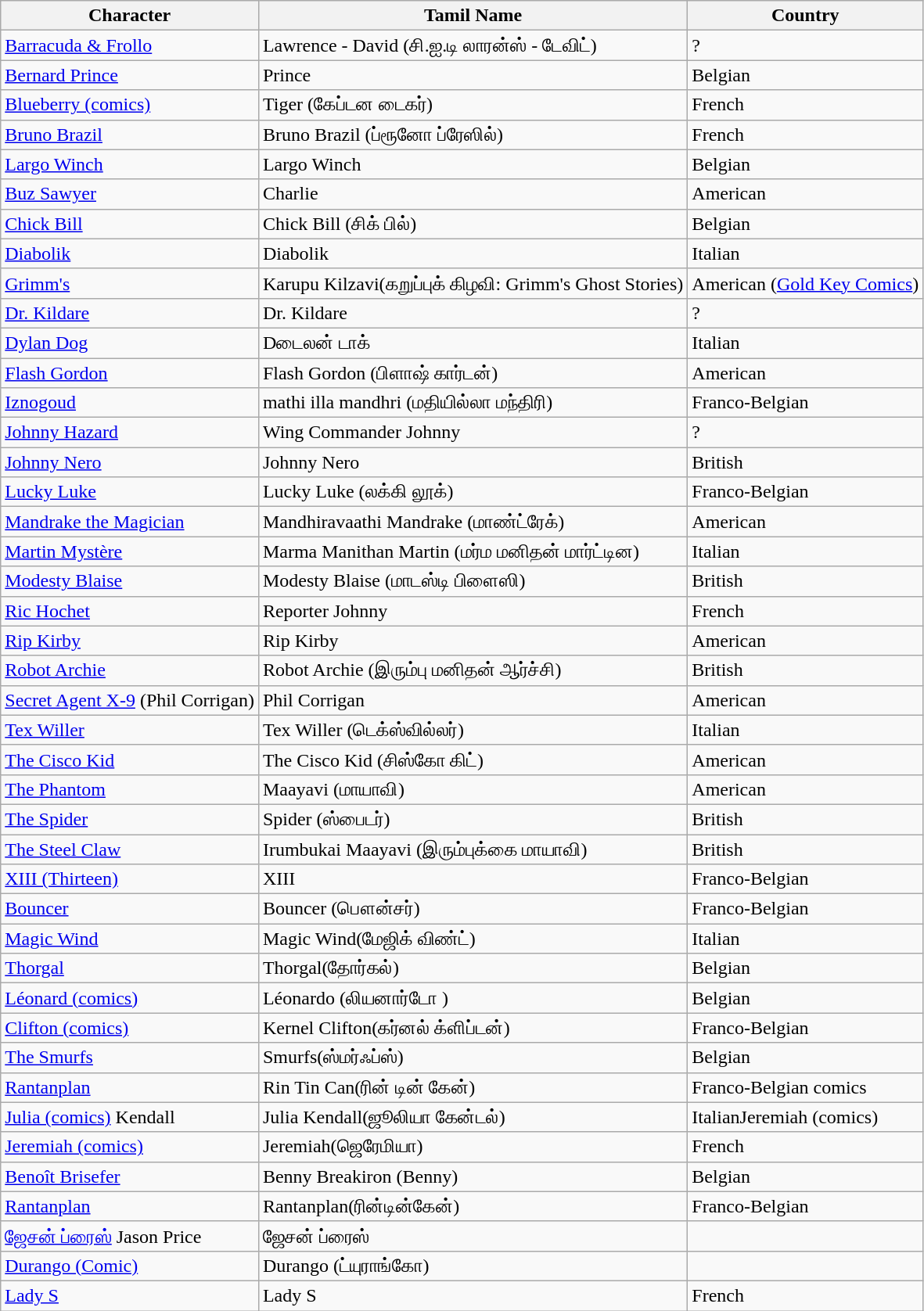<table class="wikitable">
<tr>
<th>Character</th>
<th>Tamil Name</th>
<th>Country</th>
</tr>
<tr>
<td><a href='#'>Barracuda & Frollo</a></td>
<td>Lawrence - David (சி.ஐ.டி லாரன்ஸ் - டேவிட்)</td>
<td>?</td>
</tr>
<tr>
<td><a href='#'>Bernard Prince</a></td>
<td>Prince</td>
<td>Belgian</td>
</tr>
<tr>
<td><a href='#'>Blueberry (comics)</a></td>
<td>Tiger (கேப்டன டைகர்)</td>
<td>French</td>
</tr>
<tr>
<td><a href='#'>Bruno Brazil</a></td>
<td>Bruno Brazil (ப்ரூனோ ப்ரேஸில்)</td>
<td>French</td>
</tr>
<tr>
<td><a href='#'>Largo Winch</a></td>
<td>Largo Winch</td>
<td>Belgian</td>
</tr>
<tr>
<td><a href='#'>Buz Sawyer</a></td>
<td>Charlie</td>
<td>American</td>
</tr>
<tr>
<td><a href='#'>Chick Bill</a></td>
<td>Chick Bill (சிக் பில்)</td>
<td>Belgian</td>
</tr>
<tr>
<td><a href='#'>Diabolik</a></td>
<td>Diabolik</td>
<td>Italian</td>
</tr>
<tr>
<td><a href='#'>Grimm's</a></td>
<td>Karupu Kilzavi(கறுப்புக் கிழவி: Grimm's Ghost Stories)</td>
<td>American (<a href='#'>Gold Key Comics</a>)</td>
</tr>
<tr>
<td><a href='#'>Dr. Kildare</a></td>
<td>Dr. Kildare</td>
<td>?</td>
</tr>
<tr>
<td><a href='#'>Dylan Dog</a></td>
<td>Dடைலன் டாக்</td>
<td>Italian</td>
</tr>
<tr>
<td><a href='#'>Flash Gordon</a></td>
<td>Flash Gordon (பிளாஷ் கார்டன்)</td>
<td>American</td>
</tr>
<tr>
<td><a href='#'>Iznogoud</a></td>
<td>mathi illa mandhri (மதியில்லா மந்திரி)</td>
<td>Franco-Belgian</td>
</tr>
<tr>
<td><a href='#'>Johnny Hazard</a></td>
<td>Wing Commander Johnny</td>
<td>?</td>
</tr>
<tr>
<td><a href='#'>Johnny Nero</a></td>
<td>Johnny Nero</td>
<td>British</td>
</tr>
<tr>
<td><a href='#'>Lucky Luke</a></td>
<td>Lucky Luke (லக்கி லூக்)</td>
<td>Franco-Belgian</td>
</tr>
<tr>
<td><a href='#'>Mandrake the Magician</a></td>
<td>Mandhiravaathi Mandrake (மாண்ட்ரேக்)</td>
<td>American</td>
</tr>
<tr>
<td><a href='#'>Martin Mystère</a></td>
<td>Marma Manithan Martin (மர்ம மனிதன் மார்ட்டின)</td>
<td>Italian</td>
</tr>
<tr>
<td><a href='#'>Modesty Blaise</a></td>
<td>Modesty Blaise (மாடஸ்டி பிளைஸி)</td>
<td>British</td>
</tr>
<tr>
<td><a href='#'>Ric Hochet</a></td>
<td>Reporter Johnny</td>
<td>French</td>
</tr>
<tr>
<td><a href='#'>Rip Kirby</a></td>
<td>Rip Kirby</td>
<td>American</td>
</tr>
<tr>
<td><a href='#'>Robot Archie</a></td>
<td>Robot Archie (இரும்பு மனிதன் ஆர்ச்சி)</td>
<td>British</td>
</tr>
<tr>
<td><a href='#'>Secret Agent X-9</a> (Phil Corrigan)</td>
<td>Phil Corrigan</td>
<td>American</td>
</tr>
<tr>
<td><a href='#'>Tex Willer</a></td>
<td>Tex Willer (டெக்ஸ்வில்லர்)</td>
<td>Italian</td>
</tr>
<tr>
<td><a href='#'>The Cisco Kid</a></td>
<td>The Cisco Kid (சிஸ்கோ கிட்)</td>
<td>American</td>
</tr>
<tr>
<td><a href='#'>The Phantom</a></td>
<td>Maayavi (மாயாவி)</td>
<td>American</td>
</tr>
<tr>
<td><a href='#'>The Spider</a></td>
<td>Spider (ஸ்பைடர்)</td>
<td>British</td>
</tr>
<tr>
<td><a href='#'>The Steel Claw</a></td>
<td>Irumbukai Maayavi (இரும்புக்கை மாயாவி)</td>
<td>British</td>
</tr>
<tr>
<td><a href='#'>XIII (Thirteen)</a></td>
<td>XIII</td>
<td>Franco-Belgian</td>
</tr>
<tr>
<td><a href='#'>Bouncer</a></td>
<td>Bouncer (பௌன்சர்)</td>
<td>Franco-Belgian</td>
</tr>
<tr>
<td><a href='#'>Magic Wind</a></td>
<td>Magic Wind(மேஜிக் விண்ட்)</td>
<td>Italian</td>
</tr>
<tr>
<td><a href='#'>Thorgal</a></td>
<td>Thorgal(தோர்கல்)</td>
<td>Belgian</td>
</tr>
<tr>
<td><a href='#'>Léonard (comics)</a></td>
<td>Léonardo (லியனார்டோ )</td>
<td>Belgian</td>
</tr>
<tr>
<td><a href='#'>Clifton (comics)</a></td>
<td>Kernel Clifton(கர்னல் க்ளிப்டன்)</td>
<td>Franco-Belgian</td>
</tr>
<tr>
<td><a href='#'>The Smurfs</a></td>
<td>Smurfs(ஸ்மர்ஃப்ஸ்)</td>
<td>Belgian</td>
</tr>
<tr>
<td><a href='#'>Rantanplan</a></td>
<td>Rin Tin Can(ரின் டின் கேன்)</td>
<td>Franco-Belgian comics</td>
</tr>
<tr>
<td><a href='#'>Julia (comics)</a> Kendall</td>
<td>Julia Kendall(ஜூலியா கேன்டல்)</td>
<td>ItalianJeremiah (comics)</td>
</tr>
<tr>
<td><a href='#'>Jeremiah (comics)</a></td>
<td>Jeremiah(ஜெரேமியா)</td>
<td>French</td>
</tr>
<tr>
<td><a href='#'>Benoît Brisefer</a></td>
<td>Benny Breakiron (Benny)</td>
<td>Belgian</td>
</tr>
<tr>
<td><a href='#'>Rantanplan</a></td>
<td>Rantanplan(ரின்டின்கேன்)</td>
<td>Franco-Belgian</td>
</tr>
<tr>
<td><a href='#'>ஜேசன் ப்ரைஸ்</a> Jason Price</td>
<td>ஜேசன் ப்ரைஸ்</td>
<td></td>
</tr>
<tr>
<td><a href='#'>Durango (Comic)</a></td>
<td>Durango (ட்யுராங்கோ)</td>
<td></td>
</tr>
<tr>
<td><a href='#'>Lady S</a></td>
<td>Lady S</td>
<td>French</td>
</tr>
</table>
